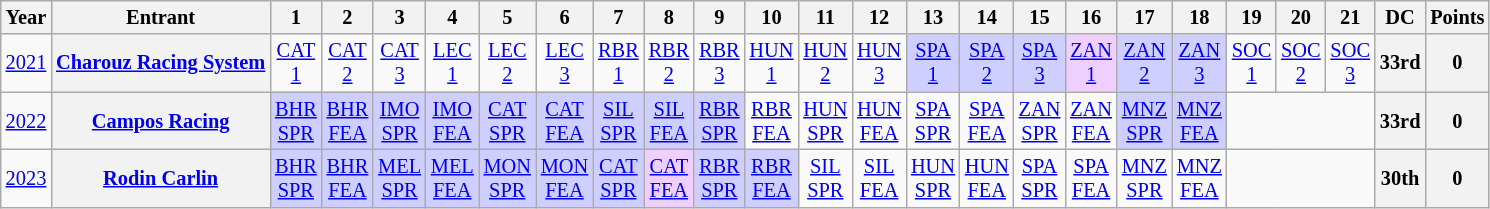<table class="wikitable" style="text-align:center; font-size:85%">
<tr>
<th>Year</th>
<th>Entrant</th>
<th>1</th>
<th>2</th>
<th>3</th>
<th>4</th>
<th>5</th>
<th>6</th>
<th>7</th>
<th>8</th>
<th>9</th>
<th>10</th>
<th>11</th>
<th>12</th>
<th>13</th>
<th>14</th>
<th>15</th>
<th>16</th>
<th>17</th>
<th>18</th>
<th>19</th>
<th>20</th>
<th>21</th>
<th>DC</th>
<th>Points</th>
</tr>
<tr>
<td><a href='#'>2021</a></td>
<th nowrap><a href='#'>Charouz Racing System</a></th>
<td style="background:#;"><a href='#'>CAT<br>1</a></td>
<td style="background:#;"><a href='#'>CAT<br>2</a></td>
<td style="background:#;"><a href='#'>CAT<br>3</a></td>
<td style="background:#;"><a href='#'>LEC<br>1</a></td>
<td style="background:#;"><a href='#'>LEC<br>2</a></td>
<td style="background:#;"><a href='#'>LEC<br>3</a></td>
<td style="background:#;"><a href='#'>RBR<br>1</a></td>
<td style="background:#;"><a href='#'>RBR<br>2</a></td>
<td style="background:#;"><a href='#'>RBR<br>3</a></td>
<td style="background:#;"><a href='#'>HUN<br>1</a></td>
<td style="background:#;"><a href='#'>HUN<br>2</a></td>
<td style="background:#;"><a href='#'>HUN<br>3</a></td>
<td style="background:#CFCFFF;"><a href='#'>SPA<br>1</a><br></td>
<td style="background:#CFCFFF;"><a href='#'>SPA<br>2</a><br></td>
<td style="background:#CFCFFF;"><a href='#'>SPA<br>3</a><br></td>
<td style="background:#EFCFFF;"><a href='#'>ZAN<br>1</a><br></td>
<td style="background:#CFCFFF;"><a href='#'>ZAN<br>2</a><br></td>
<td style="background:#CFCFFF;"><a href='#'>ZAN<br>3</a><br></td>
<td style="background:#;"><a href='#'>SOC<br>1</a></td>
<td style="background:#;"><a href='#'>SOC<br>2</a></td>
<td style="background:#;"><a href='#'>SOC<br>3</a></td>
<th>33rd</th>
<th>0</th>
</tr>
<tr>
<td><a href='#'>2022</a></td>
<th nowrap><a href='#'>Campos Racing</a></th>
<td style="background:#CFCFFF;"><a href='#'>BHR<br>SPR</a><br></td>
<td style="background:#CFCFFF;"><a href='#'>BHR<br>FEA</a><br></td>
<td style="background:#CFCFFF;"><a href='#'>IMO<br>SPR</a><br></td>
<td style="background:#CFCFFF;"><a href='#'>IMO<br>FEA</a><br></td>
<td style="background:#CFCFFF;"><a href='#'>CAT<br>SPR</a><br></td>
<td style="background:#CFCFFF;"><a href='#'>CAT<br>FEA</a><br></td>
<td style="background:#CFCFFF;"><a href='#'>SIL<br>SPR</a><br></td>
<td style="background:#CFCFFF;"><a href='#'>SIL<br>FEA</a><br></td>
<td style="background:#CFCFFF;"><a href='#'>RBR<br>SPR</a><br></td>
<td style="background:#;"><a href='#'>RBR<br>FEA</a><br></td>
<td style="background:#;"><a href='#'>HUN<br>SPR</a></td>
<td style="background:#;"><a href='#'>HUN<br>FEA</a></td>
<td style="background:#;"><a href='#'>SPA<br>SPR</a></td>
<td style="background:#;"><a href='#'>SPA<br>FEA</a></td>
<td style="background:#;"><a href='#'>ZAN<br>SPR</a></td>
<td style="background:#;"><a href='#'>ZAN<br>FEA</a></td>
<td style="background:#CFCFFF;"><a href='#'>MNZ<br>SPR</a><br></td>
<td style="background:#CFCFFF;"><a href='#'>MNZ<br>FEA</a><br></td>
<td colspan=3></td>
<th>33rd</th>
<th>0</th>
</tr>
<tr>
<td><a href='#'>2023</a></td>
<th nowrap><a href='#'>Rodin Carlin</a></th>
<td style="background:#CFCFFF;"><a href='#'>BHR<br>SPR</a><br></td>
<td style="background:#CFCFFF;"><a href='#'>BHR<br>FEA</a><br></td>
<td style="background:#CFCFFF;"><a href='#'>MEL<br>SPR</a><br></td>
<td style="background:#CFCFFF;"><a href='#'>MEL<br>FEA</a><br></td>
<td style="background:#CFCFFF;"><a href='#'>MON<br>SPR</a><br></td>
<td style="background:#CFCFFF;"><a href='#'>MON<br>FEA</a><br></td>
<td style="background:#CFCFFF;"><a href='#'>CAT<br>SPR</a><br></td>
<td style="background:#EFCFFF;"><a href='#'>CAT<br>FEA</a><br></td>
<td style="background:#CFCFFF;"><a href='#'>RBR<br>SPR</a><br></td>
<td style="background:#CFCFFF;"><a href='#'>RBR<br>FEA</a><br></td>
<td style="background:#;"><a href='#'>SIL<br>SPR</a></td>
<td style="background:#;"><a href='#'>SIL<br>FEA</a></td>
<td style="background:#;"><a href='#'>HUN<br>SPR</a></td>
<td style="background:#;"><a href='#'>HUN<br>FEA</a></td>
<td style="background:#;"><a href='#'>SPA<br>SPR</a></td>
<td style="background:#;"><a href='#'>SPA<br>FEA</a></td>
<td style="background:#;"><a href='#'>MNZ<br>SPR</a></td>
<td style="background:#;"><a href='#'>MNZ<br>FEA</a></td>
<td colspan=3></td>
<th>30th</th>
<th>0</th>
</tr>
</table>
